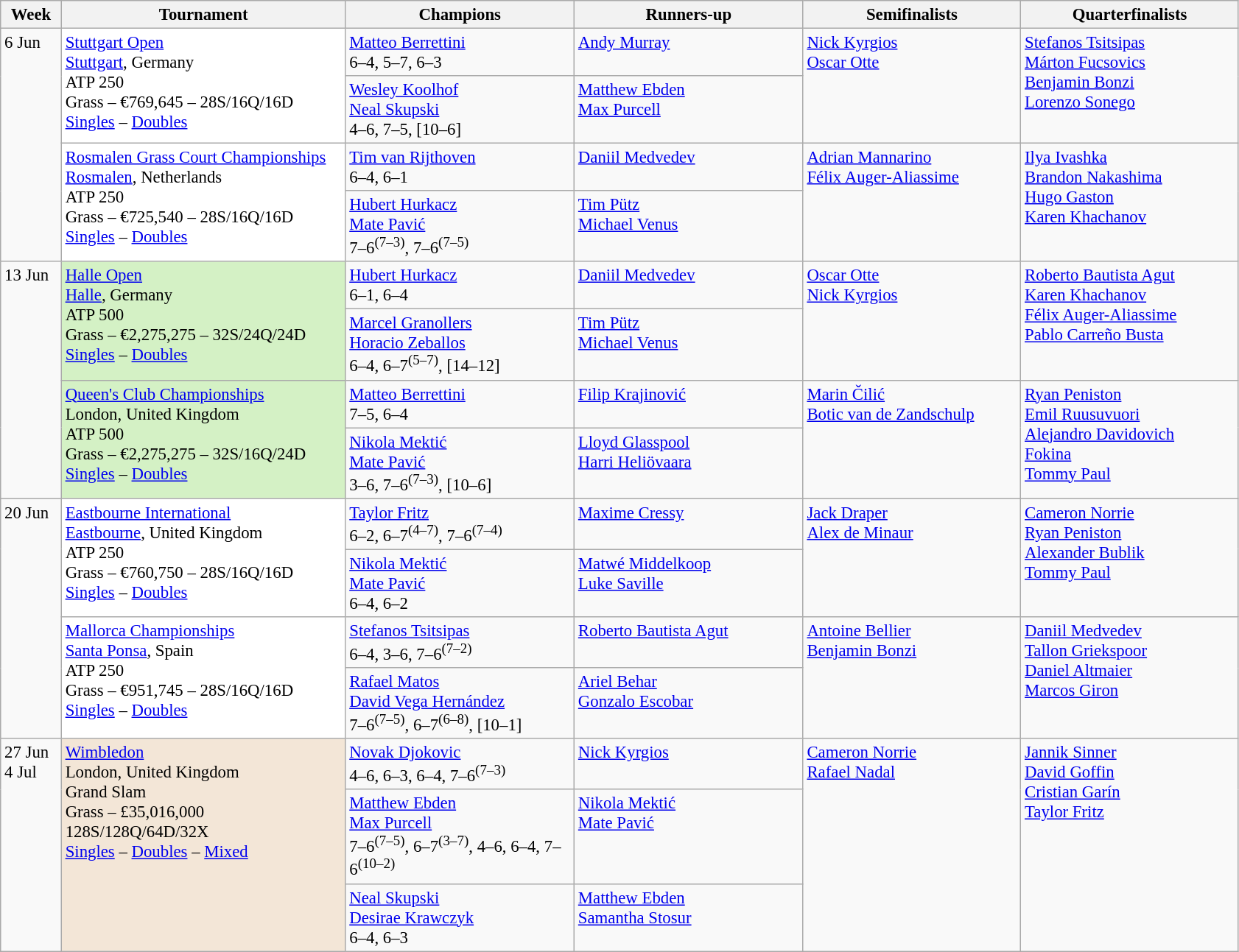<table class=wikitable style=font-size:95%>
<tr>
<th style="width:48px;">Week</th>
<th style="width:250px;">Tournament</th>
<th style="width:200px;">Champions</th>
<th style="width:200px;">Runners-up</th>
<th style="width:190px;">Semifinalists</th>
<th style="width:190px;">Quarterfinalists</th>
</tr>
<tr valign=top>
<td rowspan=4>6 Jun</td>
<td style="background:#fff;" rowspan=2><a href='#'>Stuttgart Open</a><br><a href='#'>Stuttgart</a>, Germany<br>ATP 250 <br>Grass – €769,645 – 28S/16Q/16D <br><a href='#'>Singles</a> – <a href='#'>Doubles</a></td>
<td> <a href='#'>Matteo Berrettini</a> <br> 6–4, 5–7, 6–3</td>
<td> <a href='#'>Andy Murray</a></td>
<td rowspan=2> <a href='#'>Nick Kyrgios</a> <br>  <a href='#'>Oscar Otte</a></td>
<td rowspan=2> <a href='#'>Stefanos Tsitsipas</a> <br>  <a href='#'>Márton Fucsovics</a> <br>  <a href='#'>Benjamin Bonzi</a> <br>  <a href='#'>Lorenzo Sonego</a></td>
</tr>
<tr style="vertical-align:top">
<td> <a href='#'>Wesley Koolhof</a> <br>  <a href='#'>Neal Skupski</a> <br> 4–6, 7–5, [10–6]</td>
<td> <a href='#'>Matthew Ebden</a> <br>  <a href='#'>Max Purcell</a></td>
</tr>
<tr valign=top>
<td style="background:#fff;" rowspan=2><a href='#'>Rosmalen Grass Court Championships</a><br><a href='#'>Rosmalen</a>, Netherlands<br>ATP 250 <br>Grass – €725,540 – 28S/16Q/16D <br><a href='#'>Singles</a> – <a href='#'>Doubles</a></td>
<td> <a href='#'>Tim van Rijthoven</a><br>6–4, 6–1</td>
<td> <a href='#'>Daniil Medvedev</a></td>
<td rowspan=2> <a href='#'>Adrian Mannarino</a> <br>  <a href='#'>Félix Auger-Aliassime</a></td>
<td rowspan=2> <a href='#'>Ilya Ivashka</a> <br>  <a href='#'>Brandon Nakashima</a> <br>  <a href='#'>Hugo Gaston</a> <br>  <a href='#'>Karen Khachanov</a></td>
</tr>
<tr valign=top>
<td> <a href='#'>Hubert Hurkacz</a> <br>  <a href='#'>Mate Pavić</a> <br> 7–6<sup>(7–3)</sup>, 7–6<sup>(7–5)</sup></td>
<td> <a href='#'>Tim Pütz</a> <br>  <a href='#'>Michael Venus</a></td>
</tr>
<tr valign=top>
<td rowspan=4>13 Jun</td>
<td rowspan=2 style="background:#D4F1C5;"><a href='#'>Halle Open</a><br><a href='#'>Halle</a>, Germany<br>ATP 500 <br>Grass – €2,275,275 – 32S/24Q/24D <br><a href='#'>Singles</a> – <a href='#'>Doubles</a></td>
<td> <a href='#'>Hubert Hurkacz</a><br>6–1, 6–4</td>
<td> <a href='#'>Daniil Medvedev</a></td>
<td rowspan=2> <a href='#'>Oscar Otte</a> <br>   <a href='#'>Nick Kyrgios</a></td>
<td rowspan=2> <a href='#'>Roberto Bautista Agut</a> <br>   <a href='#'>Karen Khachanov</a> <br>  <a href='#'>Félix Auger-Aliassime</a> <br>  <a href='#'>Pablo Carreño Busta</a></td>
</tr>
<tr valign=top>
<td> <a href='#'>Marcel Granollers</a> <br>  <a href='#'>Horacio Zeballos</a> <br> 6–4, 6–7<sup>(5–7)</sup>, [14–12]</td>
<td> <a href='#'>Tim Pütz</a> <br>  <a href='#'>Michael Venus</a></td>
</tr>
<tr valign=top>
<td rowspan=2 style="background:#D4F1C5;"><a href='#'>Queen's Club Championships</a><br>London, United Kingdom <br>ATP 500 <br>Grass – €2,275,275 – 32S/16Q/24D <br><a href='#'>Singles</a> – <a href='#'>Doubles</a></td>
<td> <a href='#'>Matteo Berrettini</a><br>7–5, 6–4</td>
<td> <a href='#'>Filip Krajinović</a></td>
<td rowspan=2> <a href='#'>Marin Čilić</a> <br>  <a href='#'>Botic van de Zandschulp</a></td>
<td rowspan=2> <a href='#'>Ryan Peniston</a> <br>  <a href='#'>Emil Ruusuvuori</a> <br>  <a href='#'>Alejandro Davidovich <br>Fokina</a> <br>  <a href='#'>Tommy Paul</a></td>
</tr>
<tr valign=top>
<td> <a href='#'>Nikola Mektić</a> <br>  <a href='#'>Mate Pavić</a> <br> 3–6, 7–6<sup>(7–3)</sup>, [10–6]</td>
<td> <a href='#'>Lloyd Glasspool</a> <br>  <a href='#'>Harri Heliövaara</a></td>
</tr>
<tr valign=top>
<td rowspan=4>20 Jun</td>
<td style="background:#fff;" rowspan=2><a href='#'>Eastbourne International</a><br><a href='#'>Eastbourne</a>, United Kingdom<br>ATP 250 <br>Grass – €760,750 – 28S/16Q/16D <br><a href='#'>Singles</a> – <a href='#'>Doubles</a></td>
<td> <a href='#'>Taylor Fritz</a> <br> 6–2, 6–7<sup>(4–7)</sup>, 7–6<sup>(7–4)</sup></td>
<td> <a href='#'>Maxime Cressy</a></td>
<td rowspan=2> <a href='#'>Jack Draper</a> <br>  <a href='#'>Alex de Minaur</a></td>
<td rowspan=2> <a href='#'>Cameron Norrie</a> <br> <a href='#'>Ryan Peniston</a> <br> <a href='#'>Alexander Bublik</a> <br>  <a href='#'>Tommy Paul</a></td>
</tr>
<tr style="vertical-align:top">
<td> <a href='#'>Nikola Mektić</a> <br>  <a href='#'>Mate Pavić</a> <br> 6–4, 6–2</td>
<td> <a href='#'>Matwé Middelkoop</a> <br>  <a href='#'>Luke Saville</a></td>
</tr>
<tr valign=top>
<td style="background:#fff;" rowspan=2><a href='#'>Mallorca Championships</a><br><a href='#'>Santa Ponsa</a>, Spain<br>ATP 250 <br>Grass – €951,745 – 28S/16Q/16D <br><a href='#'>Singles</a> – <a href='#'>Doubles</a></td>
<td> <a href='#'>Stefanos Tsitsipas</a> <br>  6–4, 3–6, 7–6<sup>(7–2)</sup></td>
<td> <a href='#'>Roberto Bautista Agut</a></td>
<td rowspan=2> <a href='#'>Antoine Bellier</a> <br>  <a href='#'>Benjamin Bonzi</a></td>
<td rowspan=2>  <a href='#'>Daniil Medvedev</a> <br>  <a href='#'>Tallon Griekspoor</a> <br> <a href='#'>Daniel Altmaier</a> <br>  <a href='#'>Marcos Giron</a></td>
</tr>
<tr valign=top>
<td> <a href='#'>Rafael Matos</a> <br>  <a href='#'>David Vega Hernández</a> <br> 7–6<sup>(7–5)</sup>, 6–7<sup>(6–8)</sup>, [10–1]</td>
<td> <a href='#'>Ariel Behar</a> <br>  <a href='#'>Gonzalo Escobar</a></td>
</tr>
<tr valign=top>
<td rowspan=3>27 Jun <br>4 Jul</td>
<td style="background:#f3e6d7;" rowspan=3><a href='#'>Wimbledon</a><br>London, United Kingdom <br> Grand Slam <br> Grass – £35,016,000 <br> 128S/128Q/64D/32X<br><a href='#'>Singles</a> – <a href='#'>Doubles</a> – <a href='#'>Mixed</a></td>
<td> <a href='#'>Novak Djokovic</a><br>4–6, 6–3, 6–4, 7–6<sup>(7–3)</sup></td>
<td> <a href='#'>Nick Kyrgios</a></td>
<td rowspan=3> <a href='#'>Cameron Norrie</a> <br>  <a href='#'>Rafael Nadal</a></td>
<td rowspan=3> <a href='#'>Jannik Sinner</a> <br> <a href='#'>David Goffin</a> <br> <a href='#'>Cristian Garín</a> <br>  <a href='#'>Taylor Fritz</a></td>
</tr>
<tr valign=top>
<td> <a href='#'>Matthew Ebden</a> <br>  <a href='#'>Max Purcell</a> <br>7–6<sup>(7–5)</sup>, 6–7<sup>(3–7)</sup>, 4–6, 6–4, 7–6<sup>(10–2)</sup></td>
<td> <a href='#'>Nikola Mektić</a> <br>  <a href='#'>Mate Pavić</a></td>
</tr>
<tr valign=top>
<td> <a href='#'>Neal Skupski</a> <br>  <a href='#'>Desirae Krawczyk</a> <br>6–4, 6–3</td>
<td> <a href='#'>Matthew Ebden</a> <br>  <a href='#'>Samantha Stosur</a></td>
</tr>
</table>
